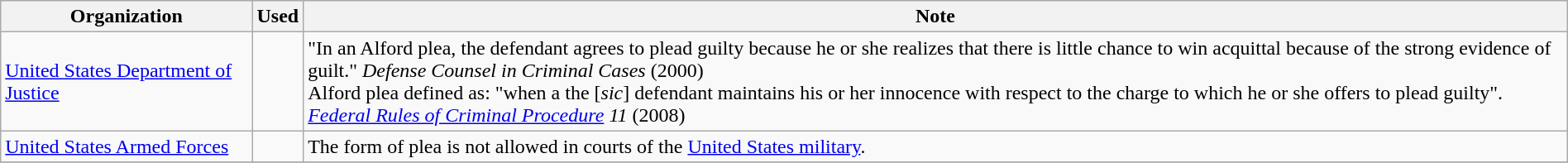<table class="wikitable sortable"  width="100%">
<tr>
<th>Organization</th>
<th>Used</th>
<th class="unsortable">Note</th>
</tr>
<tr>
<td><a href='#'>United States Department of Justice</a></td>
<td></td>
<td>"In an Alford plea, the defendant agrees to plead guilty because he or she realizes that there is little chance to win acquittal because of the strong evidence of guilt." <em>Defense Counsel in Criminal Cases</em> (2000) <br> Alford plea defined as: "when a the [<em>sic</em>] defendant maintains his or her innocence with respect to the charge to which he or she offers to plead guilty". <em><a href='#'>Federal Rules of Criminal Procedure</a> 11</em> (2008)</td>
</tr>
<tr>
<td><a href='#'>United States Armed Forces</a></td>
<td></td>
<td>The form of plea is not allowed in courts of the <a href='#'>United States military</a>.</td>
</tr>
<tr>
</tr>
</table>
